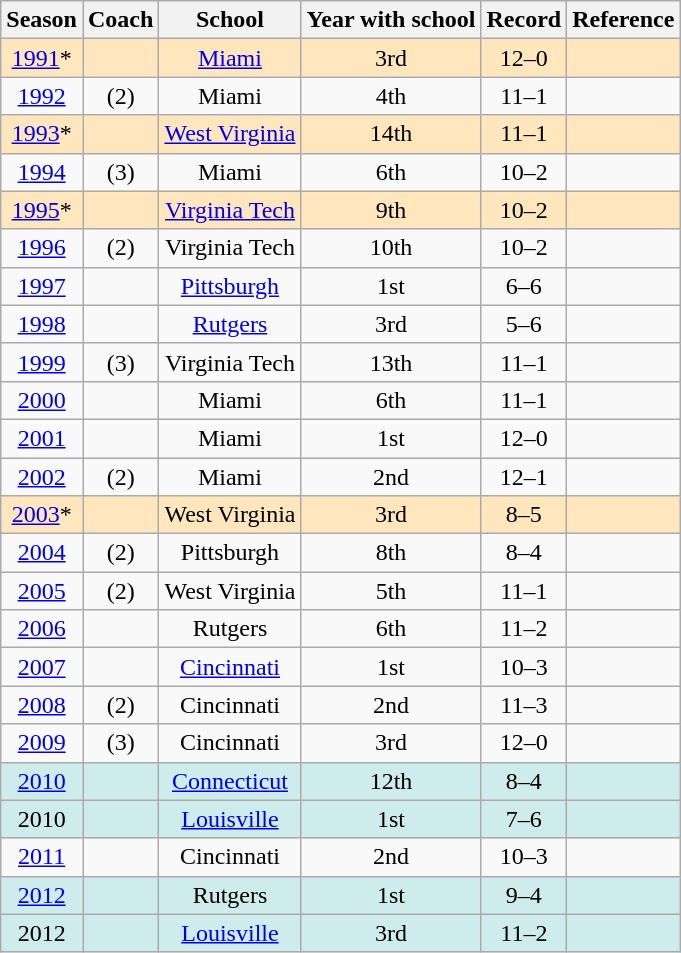<table class="wikitable sortable">
<tr>
<th>Season</th>
<th>Coach</th>
<th>School</th>
<th>Year with school</th>
<th>Record</th>
<th class="unsortable">Reference</th>
</tr>
<tr style="background-color:#FFE6BD; width:3em;" align=center>
<td><a href='#'>1991</a>*</td>
<td></td>
<td><a href='#'>Miami</a></td>
<td>3rd</td>
<td>12–0</td>
<td></td>
</tr>
<tr align=center>
<td><a href='#'>1992</a></td>
<td> (2)</td>
<td>Miami</td>
<td>4th</td>
<td>11–1</td>
<td></td>
</tr>
<tr style="background-color:#FFE6BD; width:3em;" align=center>
<td><a href='#'>1993</a>*</td>
<td></td>
<td><a href='#'>West Virginia</a></td>
<td>14th</td>
<td>11–1</td>
<td></td>
</tr>
<tr align=center>
<td><a href='#'>1994</a></td>
<td> (3)</td>
<td>Miami</td>
<td>6th</td>
<td>10–2</td>
<td></td>
</tr>
<tr style="background-color:#FFE6BD; width:3em;" align=center>
<td><a href='#'>1995</a>*</td>
<td></td>
<td><a href='#'>Virginia Tech</a></td>
<td>9th</td>
<td>10–2</td>
<td></td>
</tr>
<tr align=center>
<td><a href='#'>1996</a></td>
<td> (2)</td>
<td>Virginia Tech</td>
<td>10th</td>
<td>10–2</td>
<td></td>
</tr>
<tr align=center>
<td><a href='#'>1997</a></td>
<td></td>
<td><a href='#'>Pittsburgh</a></td>
<td>1st</td>
<td>6–6</td>
<td></td>
</tr>
<tr align=center>
<td><a href='#'>1998</a></td>
<td></td>
<td><a href='#'>Rutgers</a></td>
<td>3rd</td>
<td>5–6</td>
<td></td>
</tr>
<tr align=center>
<td><a href='#'>1999</a></td>
<td> (3)</td>
<td>Virginia Tech</td>
<td>13th</td>
<td>11–1</td>
<td></td>
</tr>
<tr align=center>
<td><a href='#'>2000</a></td>
<td></td>
<td>Miami</td>
<td>6th</td>
<td>11–1</td>
<td></td>
</tr>
<tr align=center>
<td><a href='#'>2001</a></td>
<td></td>
<td>Miami</td>
<td>1st</td>
<td>12–0</td>
<td></td>
</tr>
<tr align=center>
<td><a href='#'>2002</a></td>
<td> (2)</td>
<td>Miami</td>
<td>2nd</td>
<td>12–1</td>
<td></td>
</tr>
<tr style="background-color:#FFE6BD; width:3em;" align=center>
<td><a href='#'>2003</a>*</td>
<td></td>
<td>West Virginia</td>
<td>3rd</td>
<td>8–5</td>
<td></td>
</tr>
<tr align=center>
<td><a href='#'>2004</a></td>
<td> (2)</td>
<td>Pittsburgh</td>
<td>8th</td>
<td>8–4</td>
<td></td>
</tr>
<tr align=center>
<td><a href='#'>2005</a></td>
<td> (2)</td>
<td>West Virginia</td>
<td>5th</td>
<td>11–1</td>
<td></td>
</tr>
<tr align=center>
<td><a href='#'>2006</a></td>
<td></td>
<td>Rutgers</td>
<td>6th</td>
<td>11–2</td>
<td></td>
</tr>
<tr align=center>
<td><a href='#'>2007</a></td>
<td></td>
<td><a href='#'>Cincinnati</a></td>
<td>1st</td>
<td>10–3</td>
<td></td>
</tr>
<tr align=center>
<td><a href='#'>2008</a></td>
<td> (2)</td>
<td>Cincinnati</td>
<td>2nd</td>
<td>11–3</td>
<td></td>
</tr>
<tr align=center>
<td><a href='#'>2009</a></td>
<td>  (3)</td>
<td>Cincinnati</td>
<td>3rd</td>
<td>12–0</td>
<td></td>
</tr>
<tr style="background-color:#CFECEC; width:3em;" align=center>
<td><a href='#'>2010</a></td>
<td></td>
<td><a href='#'>Connecticut</a></td>
<td>12th</td>
<td>8–4</td>
<td></td>
</tr>
<tr style="background-color:#CFECEC; width:3em;" align=center>
<td>2010</td>
<td></td>
<td><a href='#'>Louisville</a></td>
<td>1st</td>
<td>7–6</td>
<td></td>
</tr>
<tr align=center>
<td><a href='#'>2011</a></td>
<td></td>
<td>Cincinnati</td>
<td>2nd</td>
<td>10–3</td>
<td></td>
</tr>
<tr style="background-color:#CFECEC; width:3em;" align=center>
<td><a href='#'>2012</a></td>
<td></td>
<td>Rutgers</td>
<td>1st</td>
<td>9–4</td>
<td></td>
</tr>
<tr style="background-color:#CFECEC; width:3em;" align=center>
<td>2012</td>
<td></td>
<td><a href='#'>Louisville</a></td>
<td>3rd</td>
<td>11–2</td>
<td></td>
</tr>
</table>
